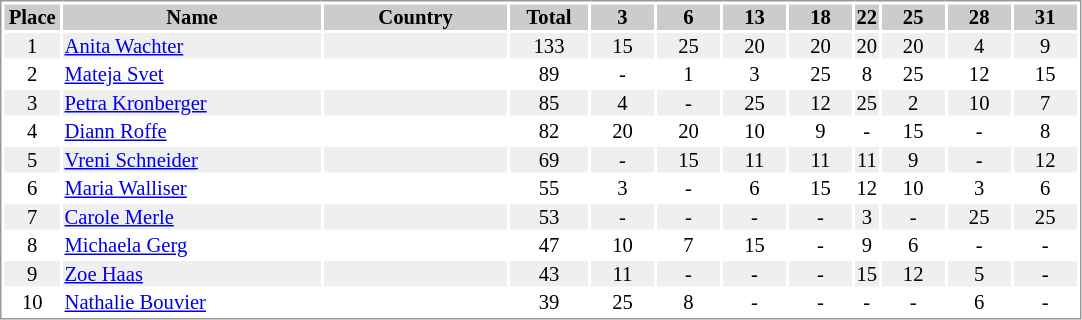<table border="0" style="border: 1px solid #999; background-color:#FFFFFF; text-align:center; font-size:86%; line-height:15px;">
<tr align="center" bgcolor="#CCCCCC">
<th width=35>Place</th>
<th width=170>Name</th>
<th width=120>Country</th>
<th width=50>Total</th>
<th width=40>3</th>
<th width=40>6</th>
<th width=40>13</th>
<th width=40>18</th>
<th>22</th>
<th width=40>25</th>
<th width=40>28</th>
<th width=40>31</th>
</tr>
<tr bgcolor="#EFEFEF">
<td>1</td>
<td align="left"><a href='#'>Anita Wachter</a></td>
<td align="left"></td>
<td>133</td>
<td>15</td>
<td>25</td>
<td>20</td>
<td>20</td>
<td>20</td>
<td>20</td>
<td>4</td>
<td>9</td>
</tr>
<tr>
<td>2</td>
<td align="left"><a href='#'>Mateja Svet</a></td>
<td align="left"></td>
<td>89</td>
<td>-</td>
<td>1</td>
<td>3</td>
<td>25</td>
<td>8</td>
<td>25</td>
<td>12</td>
<td>15</td>
</tr>
<tr bgcolor="#EFEFEF">
<td>3</td>
<td align="left"><a href='#'>Petra Kronberger</a></td>
<td align="left"></td>
<td>85</td>
<td>4</td>
<td>-</td>
<td>25</td>
<td>12</td>
<td>25</td>
<td>2</td>
<td>10</td>
<td>7</td>
</tr>
<tr>
<td>4</td>
<td align="left"><a href='#'>Diann Roffe</a></td>
<td align="left"></td>
<td>82</td>
<td>20</td>
<td>20</td>
<td>10</td>
<td>9</td>
<td>-</td>
<td>15</td>
<td>-</td>
<td>8</td>
</tr>
<tr bgcolor="#EFEFEF">
<td>5</td>
<td align="left"><a href='#'>Vreni Schneider</a></td>
<td align="left"></td>
<td>69</td>
<td>-</td>
<td>15</td>
<td>11</td>
<td>11</td>
<td>11</td>
<td>9</td>
<td>-</td>
<td>12</td>
</tr>
<tr>
<td>6</td>
<td align="left"><a href='#'>Maria Walliser</a></td>
<td align="left"></td>
<td>55</td>
<td>3</td>
<td>-</td>
<td>6</td>
<td>15</td>
<td>12</td>
<td>10</td>
<td>3</td>
<td>6</td>
</tr>
<tr bgcolor="#EFEFEF">
<td>7</td>
<td align="left"><a href='#'>Carole Merle</a></td>
<td align="left"></td>
<td>53</td>
<td>-</td>
<td>-</td>
<td>-</td>
<td>-</td>
<td>3</td>
<td>-</td>
<td>25</td>
<td>25</td>
</tr>
<tr>
<td>8</td>
<td align="left"><a href='#'>Michaela Gerg</a></td>
<td align="left"></td>
<td>47</td>
<td>10</td>
<td>7</td>
<td>15</td>
<td>-</td>
<td>9</td>
<td>6</td>
<td>-</td>
<td>-</td>
</tr>
<tr bgcolor="#EFEFEF">
<td>9</td>
<td align="left"><a href='#'>Zoe Haas</a></td>
<td align="left"></td>
<td>43</td>
<td>11</td>
<td>-</td>
<td>-</td>
<td>-</td>
<td>15</td>
<td>12</td>
<td>5</td>
<td>-</td>
</tr>
<tr>
<td>10</td>
<td align="left"><a href='#'>Nathalie Bouvier</a></td>
<td align="left"></td>
<td>39</td>
<td>25</td>
<td>8</td>
<td>-</td>
<td>-</td>
<td>-</td>
<td>-</td>
<td>6</td>
<td>-</td>
</tr>
</table>
